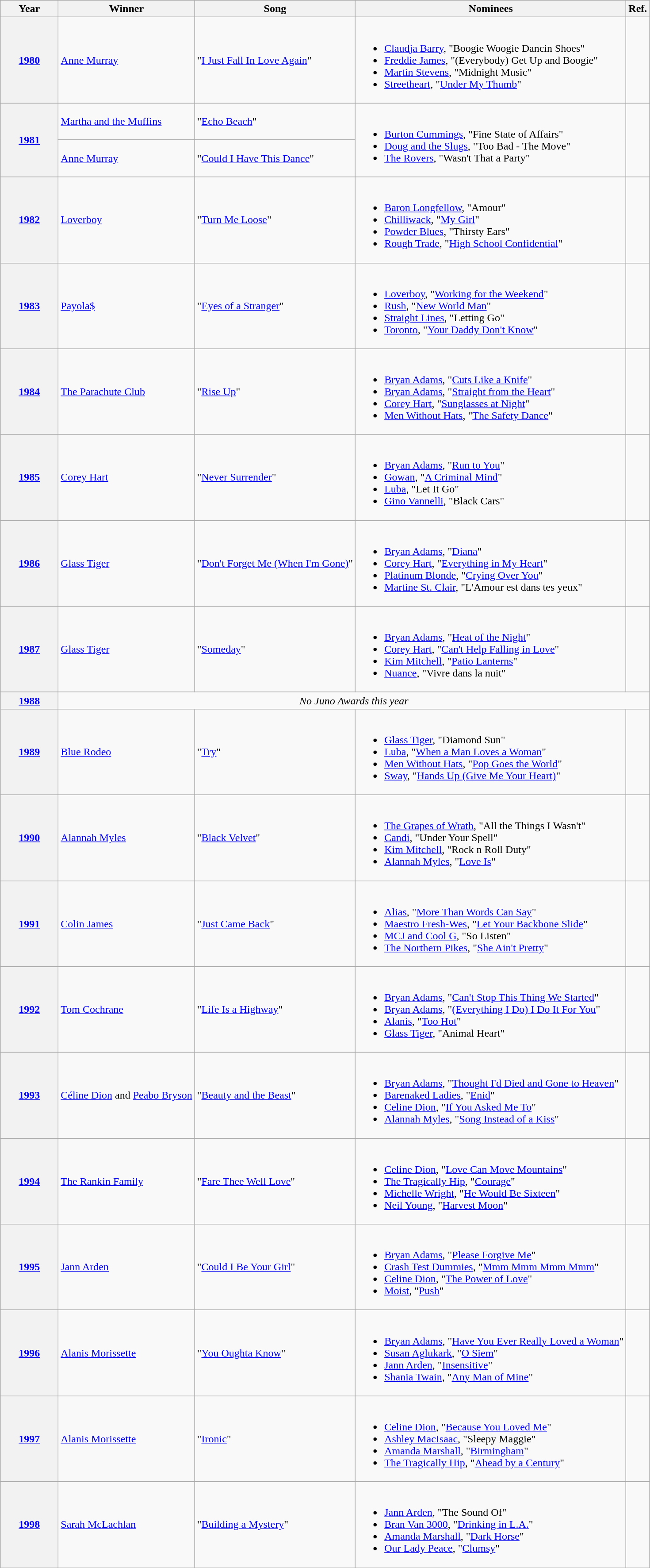<table class="wikitable sortable">
<tr>
<th scope="col" style="width:5em;">Year</th>
<th scope="col">Winner</th>
<th scope="col">Song</th>
<th scope="col" class="unsortable">Nominees</th>
<th scope="col" class="unsortable">Ref.</th>
</tr>
<tr>
<th scope="row"><a href='#'>1980</a></th>
<td><a href='#'>Anne Murray</a></td>
<td>"<a href='#'>I Just Fall In Love Again</a>"</td>
<td><br><ul><li><a href='#'>Claudja Barry</a>, "Boogie Woogie Dancin Shoes"</li><li><a href='#'>Freddie James</a>, "(Everybody) Get Up and Boogie"</li><li><a href='#'>Martin Stevens</a>, "Midnight Music"</li><li><a href='#'>Streetheart</a>, "<a href='#'>Under My Thumb</a>"</li></ul></td>
<td align="center"></td>
</tr>
<tr>
<th scope="row" rowspan=2><a href='#'>1981</a></th>
<td><a href='#'>Martha and the Muffins</a></td>
<td>"<a href='#'>Echo Beach</a>"</td>
<td rowspan=2><br><ul><li><a href='#'>Burton Cummings</a>, "Fine State of Affairs"</li><li><a href='#'>Doug and the Slugs</a>, "Too Bad - The Move"</li><li><a href='#'>The Rovers</a>, "Wasn't That a Party"</li></ul></td>
<td rowspan=2 align="center"></td>
</tr>
<tr>
<td><a href='#'>Anne Murray</a></td>
<td>"<a href='#'>Could I Have This Dance</a>"</td>
</tr>
<tr>
<th scope="row"><a href='#'>1982</a></th>
<td><a href='#'>Loverboy</a></td>
<td>"<a href='#'>Turn Me Loose</a>"</td>
<td><br><ul><li><a href='#'>Baron Longfellow</a>, "Amour"</li><li><a href='#'>Chilliwack</a>, "<a href='#'>My Girl</a>"</li><li><a href='#'>Powder Blues</a>, "Thirsty Ears"</li><li><a href='#'>Rough Trade</a>, "<a href='#'>High School Confidential</a>"</li></ul></td>
<td align="center"></td>
</tr>
<tr>
<th scope="row"><a href='#'>1983</a></th>
<td><a href='#'>Payola$</a></td>
<td>"<a href='#'>Eyes of a Stranger</a>"</td>
<td><br><ul><li><a href='#'>Loverboy</a>, "<a href='#'>Working for the Weekend</a>"</li><li><a href='#'>Rush</a>, "<a href='#'>New World Man</a>"</li><li><a href='#'>Straight Lines</a>, "Letting Go"</li><li><a href='#'>Toronto</a>, "<a href='#'>Your Daddy Don't Know</a>"</li></ul></td>
<td align="center"></td>
</tr>
<tr>
<th scope="row"><a href='#'>1984</a></th>
<td><a href='#'>The Parachute Club</a></td>
<td>"<a href='#'>Rise Up</a>"</td>
<td><br><ul><li><a href='#'>Bryan Adams</a>, "<a href='#'>Cuts Like a Knife</a>"</li><li><a href='#'>Bryan Adams</a>, "<a href='#'>Straight from the Heart</a>"</li><li><a href='#'>Corey Hart</a>, "<a href='#'>Sunglasses at Night</a>"</li><li><a href='#'>Men Without Hats</a>, "<a href='#'>The Safety Dance</a>"</li></ul></td>
<td align="center"></td>
</tr>
<tr>
<th scope="row"><a href='#'>1985</a></th>
<td><a href='#'>Corey Hart</a></td>
<td>"<a href='#'>Never Surrender</a>"</td>
<td><br><ul><li><a href='#'>Bryan Adams</a>, "<a href='#'>Run to You</a>"</li><li><a href='#'>Gowan</a>, "<a href='#'>A Criminal Mind</a>"</li><li><a href='#'>Luba</a>, "Let It Go"</li><li><a href='#'>Gino Vannelli</a>, "Black Cars"</li></ul></td>
<td align="center"></td>
</tr>
<tr>
<th scope="row"><a href='#'>1986</a></th>
<td><a href='#'>Glass Tiger</a></td>
<td>"<a href='#'>Don't Forget Me (When I'm Gone)</a>"</td>
<td><br><ul><li><a href='#'>Bryan Adams</a>, "<a href='#'>Diana</a>"</li><li><a href='#'>Corey Hart</a>, "<a href='#'>Everything in My Heart</a>"</li><li><a href='#'>Platinum Blonde</a>, "<a href='#'>Crying Over You</a>"</li><li><a href='#'>Martine St. Clair</a>, "L'Amour est dans tes yeux"</li></ul></td>
<td align="center"></td>
</tr>
<tr>
<th scope="row"><a href='#'>1987</a></th>
<td><a href='#'>Glass Tiger</a></td>
<td>"<a href='#'>Someday</a>"</td>
<td><br><ul><li><a href='#'>Bryan Adams</a>, "<a href='#'>Heat of the Night</a>"</li><li><a href='#'>Corey Hart</a>, "<a href='#'>Can't Help Falling in Love</a>"</li><li><a href='#'>Kim Mitchell</a>, "<a href='#'>Patio Lanterns</a>"</li><li><a href='#'>Nuance</a>, "Vivre dans la nuit"</li></ul></td>
<td align="center"></td>
</tr>
<tr>
<th scope="row"><a href='#'>1988</a></th>
<td colspan=4 align=center><em>No Juno Awards this year</em></td>
</tr>
<tr>
<th scope="row"><a href='#'>1989</a></th>
<td><a href='#'>Blue Rodeo</a></td>
<td>"<a href='#'>Try</a>"</td>
<td><br><ul><li><a href='#'>Glass Tiger</a>, "Diamond Sun"</li><li><a href='#'>Luba</a>, "<a href='#'>When a Man Loves a Woman</a>"</li><li><a href='#'>Men Without Hats</a>, "<a href='#'>Pop Goes the World</a>"</li><li><a href='#'>Sway</a>, "<a href='#'>Hands Up (Give Me Your Heart)</a>"</li></ul></td>
<td align="center"></td>
</tr>
<tr>
<th scope="row"><a href='#'>1990</a></th>
<td><a href='#'>Alannah Myles</a></td>
<td>"<a href='#'>Black Velvet</a>"</td>
<td><br><ul><li><a href='#'>The Grapes of Wrath</a>, "All the Things I Wasn't"</li><li><a href='#'>Candi</a>, "Under Your Spell"</li><li><a href='#'>Kim Mitchell</a>, "Rock n Roll Duty"</li><li><a href='#'>Alannah Myles</a>, "<a href='#'>Love Is</a>"</li></ul></td>
<td align="center"></td>
</tr>
<tr>
<th scope="row"><a href='#'>1991</a></th>
<td><a href='#'>Colin James</a></td>
<td>"<a href='#'>Just Came Back</a>"</td>
<td><br><ul><li><a href='#'>Alias</a>, "<a href='#'>More Than Words Can Say</a>"</li><li><a href='#'>Maestro Fresh-Wes</a>, "<a href='#'>Let Your Backbone Slide</a>"</li><li><a href='#'>MCJ and Cool G</a>, "So Listen"</li><li><a href='#'>The Northern Pikes</a>, "<a href='#'>She Ain't Pretty</a>"</li></ul></td>
<td align="center"></td>
</tr>
<tr>
<th scope="row"><a href='#'>1992</a></th>
<td><a href='#'>Tom Cochrane</a></td>
<td>"<a href='#'>Life Is a Highway</a>"</td>
<td><br><ul><li><a href='#'>Bryan Adams</a>, "<a href='#'>Can't Stop This Thing We Started</a>"</li><li><a href='#'>Bryan Adams</a>, "<a href='#'>(Everything I Do) I Do It For You</a>"</li><li><a href='#'>Alanis</a>, "<a href='#'>Too Hot</a>"</li><li><a href='#'>Glass Tiger</a>, "Animal Heart"</li></ul></td>
<td align="center"></td>
</tr>
<tr>
<th scope="row"><a href='#'>1993</a></th>
<td><a href='#'>Céline Dion</a> and <a href='#'>Peabo Bryson</a></td>
<td>"<a href='#'>Beauty and the Beast</a>"</td>
<td><br><ul><li><a href='#'>Bryan Adams</a>, "<a href='#'>Thought I'd Died and Gone to Heaven</a>"</li><li><a href='#'>Barenaked Ladies</a>, "<a href='#'>Enid</a>"</li><li><a href='#'>Celine Dion</a>, "<a href='#'>If You Asked Me To</a>"</li><li><a href='#'>Alannah Myles</a>, "<a href='#'>Song Instead of a Kiss</a>"</li></ul></td>
<td align="center"></td>
</tr>
<tr>
<th scope="row"><a href='#'>1994</a></th>
<td><a href='#'>The Rankin Family</a></td>
<td>"<a href='#'>Fare Thee Well Love</a>"</td>
<td><br><ul><li><a href='#'>Celine Dion</a>, "<a href='#'>Love Can Move Mountains</a>"</li><li><a href='#'>The Tragically Hip</a>, "<a href='#'>Courage</a>"</li><li><a href='#'>Michelle Wright</a>, "<a href='#'>He Would Be Sixteen</a>"</li><li><a href='#'>Neil Young</a>, "<a href='#'>Harvest Moon</a>"</li></ul></td>
<td align="center"></td>
</tr>
<tr>
<th scope="row"><a href='#'>1995</a></th>
<td><a href='#'>Jann Arden</a></td>
<td>"<a href='#'>Could I Be Your Girl</a>"</td>
<td><br><ul><li><a href='#'>Bryan Adams</a>, "<a href='#'>Please Forgive Me</a>"</li><li><a href='#'>Crash Test Dummies</a>, "<a href='#'>Mmm Mmm Mmm Mmm</a>"</li><li><a href='#'>Celine Dion</a>, "<a href='#'>The Power of Love</a>"</li><li><a href='#'>Moist</a>, "<a href='#'>Push</a>"</li></ul></td>
<td align="center"></td>
</tr>
<tr>
<th scope="row"><a href='#'>1996</a></th>
<td><a href='#'>Alanis Morissette</a></td>
<td>"<a href='#'>You Oughta Know</a>"</td>
<td><br><ul><li><a href='#'>Bryan Adams</a>, "<a href='#'>Have You Ever Really Loved a Woman</a>"</li><li><a href='#'>Susan Aglukark</a>, "<a href='#'>O Siem</a>"</li><li><a href='#'>Jann Arden</a>, "<a href='#'>Insensitive</a>"</li><li><a href='#'>Shania Twain</a>, "<a href='#'>Any Man of Mine</a>"</li></ul></td>
<td align="center"></td>
</tr>
<tr>
<th scope="row"><a href='#'>1997</a></th>
<td><a href='#'>Alanis Morissette</a></td>
<td>"<a href='#'>Ironic</a>"</td>
<td><br><ul><li><a href='#'>Celine Dion</a>, "<a href='#'>Because You Loved Me</a>"</li><li><a href='#'>Ashley MacIsaac</a>, "Sleepy Maggie"</li><li><a href='#'>Amanda Marshall</a>, "<a href='#'>Birmingham</a>"</li><li><a href='#'>The Tragically Hip</a>, "<a href='#'>Ahead by a Century</a>"</li></ul></td>
<td align="center"></td>
</tr>
<tr>
<th scope="row"><a href='#'>1998</a></th>
<td><a href='#'>Sarah McLachlan</a></td>
<td>"<a href='#'>Building a Mystery</a>"</td>
<td><br><ul><li><a href='#'>Jann Arden</a>, "The Sound Of"</li><li><a href='#'>Bran Van 3000</a>, "<a href='#'>Drinking in L.A.</a>"</li><li><a href='#'>Amanda Marshall</a>, "<a href='#'>Dark Horse</a>"</li><li><a href='#'>Our Lady Peace</a>, "<a href='#'>Clumsy</a>"</li></ul></td>
<td align="center"></td>
</tr>
</table>
